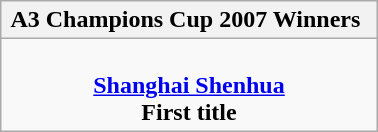<table class="wikitable" style="text-align: center; margin: 0 auto;">
<tr>
<th> A3 Champions Cup 2007 Winners  </th>
</tr>
<tr>
<td> <br> <strong><a href='#'>Shanghai Shenhua</a> <br> First title</strong></td>
</tr>
</table>
